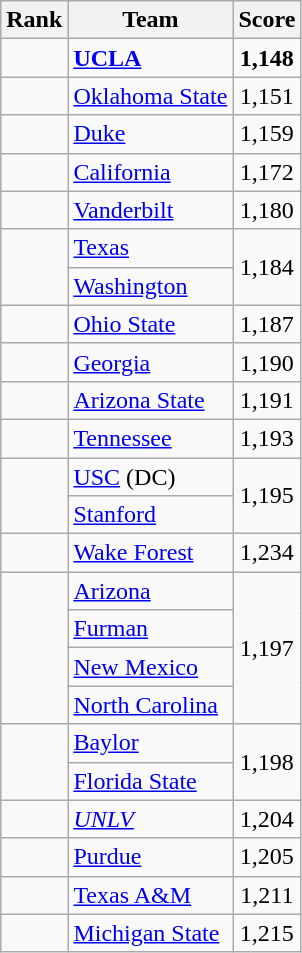<table class="wikitable sortable" style="text-align:center">
<tr>
<th dat-sort-type=number>Rank</th>
<th>Team</th>
<th>Score</th>
</tr>
<tr>
<td></td>
<td align=left><strong><a href='#'>UCLA</a></strong></td>
<td><strong>1,148</strong></td>
</tr>
<tr>
<td></td>
<td align=left><a href='#'>Oklahoma State</a></td>
<td>1,151</td>
</tr>
<tr>
<td></td>
<td align=left><a href='#'>Duke</a></td>
<td>1,159</td>
</tr>
<tr>
<td></td>
<td align=left><a href='#'>California</a></td>
<td>1,172</td>
</tr>
<tr>
<td></td>
<td align=left><a href='#'>Vanderbilt</a></td>
<td>1,180</td>
</tr>
<tr>
<td rowspan=2></td>
<td align=left><a href='#'>Texas</a></td>
<td rowspan=2>1,184</td>
</tr>
<tr>
<td align=left><a href='#'>Washington</a></td>
</tr>
<tr>
<td></td>
<td align=left><a href='#'>Ohio State</a></td>
<td>1,187</td>
</tr>
<tr>
<td></td>
<td align=left><a href='#'>Georgia</a></td>
<td>1,190</td>
</tr>
<tr>
<td></td>
<td align=left><a href='#'>Arizona State</a></td>
<td>1,191</td>
</tr>
<tr>
<td></td>
<td align=left><a href='#'>Tennessee</a></td>
<td>1,193</td>
</tr>
<tr>
<td rowspan=2></td>
<td align=left><a href='#'>USC</a> (DC)</td>
<td rowspan=2>1,195</td>
</tr>
<tr>
<td align=left><a href='#'>Stanford</a></td>
</tr>
<tr>
<td></td>
<td align=left><a href='#'>Wake Forest</a></td>
<td>1,234</td>
</tr>
<tr>
<td rowspan=4></td>
<td align=left><a href='#'>Arizona</a></td>
<td rowspan=4>1,197</td>
</tr>
<tr>
<td align=left><a href='#'>Furman</a></td>
</tr>
<tr>
<td align=left><a href='#'>New Mexico</a></td>
</tr>
<tr>
<td align=left><a href='#'>North Carolina</a></td>
</tr>
<tr>
<td rowspan=2></td>
<td align=left><a href='#'>Baylor</a></td>
<td rowspan=2>1,198</td>
</tr>
<tr>
<td align=left><a href='#'>Florida State</a></td>
</tr>
<tr>
<td></td>
<td align=left><em><a href='#'>UNLV</a></em></td>
<td>1,204</td>
</tr>
<tr>
<td></td>
<td align=left><a href='#'>Purdue</a></td>
<td>1,205</td>
</tr>
<tr>
<td></td>
<td align=left><a href='#'>Texas A&M</a></td>
<td>1,211</td>
</tr>
<tr>
<td></td>
<td align=left><a href='#'>Michigan State</a></td>
<td>1,215</td>
</tr>
</table>
